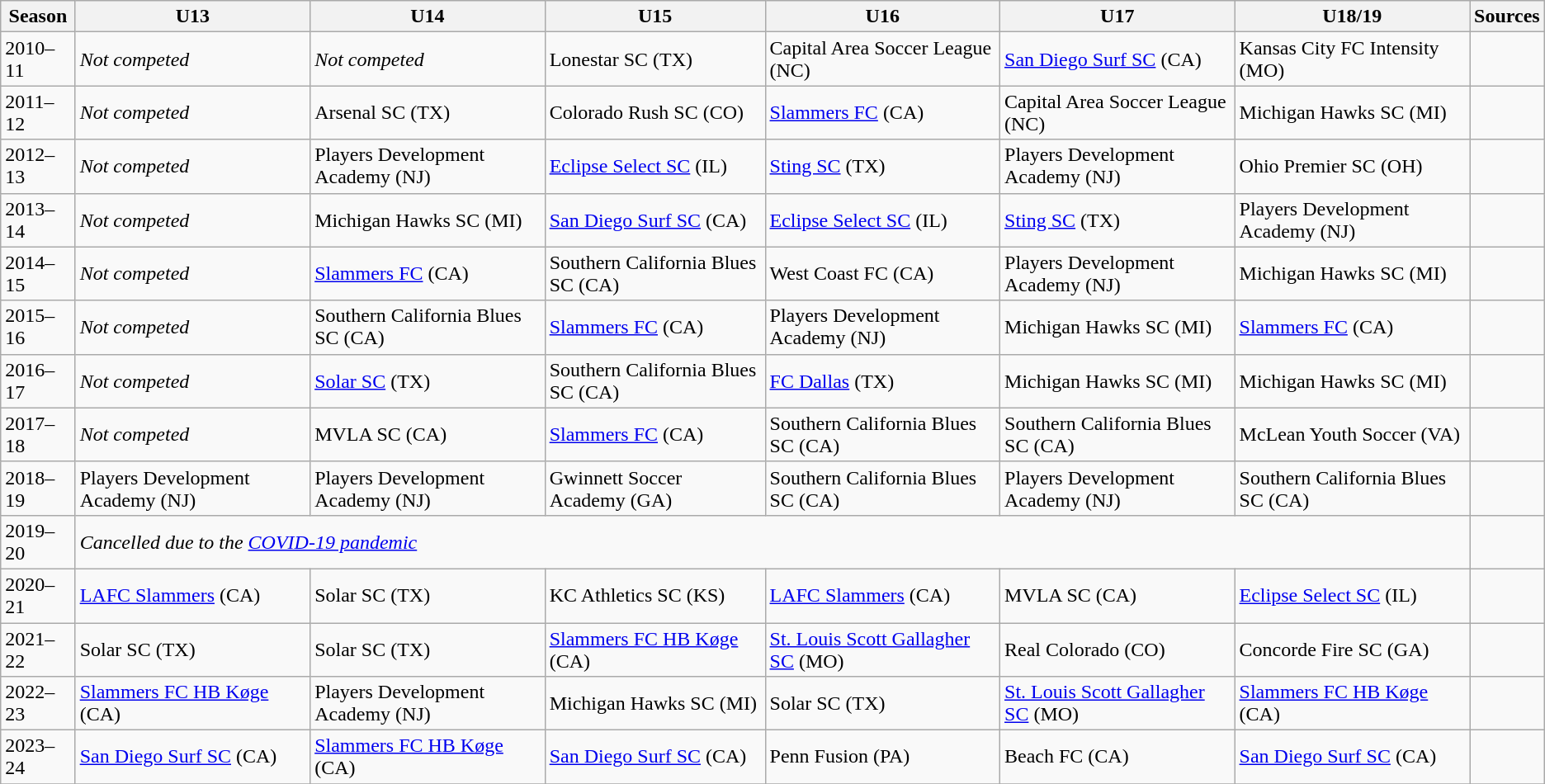<table class="wikitable sortable" style="text-align: left;">
<tr>
<th>Season</th>
<th>U13</th>
<th>U14</th>
<th>U15</th>
<th>U16</th>
<th>U17</th>
<th>U18/19</th>
<th>Sources</th>
</tr>
<tr>
<td>2010–11</td>
<td><em>Not competed</em></td>
<td><em>Not competed</em></td>
<td>Lonestar SC (TX)</td>
<td>Capital Area Soccer League (NC)</td>
<td><a href='#'>San Diego Surf SC</a> (CA)</td>
<td>Kansas City FC Intensity (MO)</td>
<td></td>
</tr>
<tr>
<td>2011–12</td>
<td><em>Not competed</em></td>
<td>Arsenal SC (TX)</td>
<td>Colorado Rush SC (CO)</td>
<td><a href='#'>Slammers FC</a> (CA)</td>
<td>Capital Area Soccer League (NC)</td>
<td>Michigan Hawks SC (MI)</td>
<td></td>
</tr>
<tr>
<td>2012–13</td>
<td><em>Not competed</em></td>
<td>Players Development Academy (NJ)</td>
<td><a href='#'>Eclipse Select SC</a> (IL)</td>
<td><a href='#'>Sting SC</a> (TX)</td>
<td>Players Development Academy (NJ)</td>
<td>Ohio Premier SC (OH)</td>
<td></td>
</tr>
<tr>
<td>2013–14</td>
<td><em>Not competed</em></td>
<td>Michigan Hawks SC (MI)</td>
<td><a href='#'>San Diego Surf SC</a> (CA)</td>
<td><a href='#'>Eclipse Select SC</a> (IL)</td>
<td><a href='#'>Sting SC</a> (TX)</td>
<td>Players Development Academy (NJ)</td>
<td></td>
</tr>
<tr>
<td>2014–15</td>
<td><em>Not competed</em></td>
<td><a href='#'>Slammers FC</a> (CA)</td>
<td>Southern California Blues SC (CA)</td>
<td>West Coast FC (CA)</td>
<td>Players Development Academy (NJ)</td>
<td>Michigan Hawks SC (MI)</td>
<td></td>
</tr>
<tr>
<td>2015–16</td>
<td><em>Not competed</em></td>
<td>Southern California Blues SC (CA)</td>
<td><a href='#'>Slammers FC</a> (CA)</td>
<td>Players Development Academy (NJ)</td>
<td>Michigan Hawks SC (MI)</td>
<td><a href='#'>Slammers FC</a> (CA)</td>
<td></td>
</tr>
<tr>
<td>2016–17</td>
<td><em>Not competed</em></td>
<td><a href='#'>Solar SC</a> (TX)</td>
<td>Southern California Blues SC (CA)</td>
<td><a href='#'>FC Dallas</a> (TX)</td>
<td>Michigan Hawks SC (MI)</td>
<td>Michigan Hawks SC (MI)</td>
<td></td>
</tr>
<tr>
<td>2017–18</td>
<td><em>Not competed</em></td>
<td>MVLA SC (CA)</td>
<td><a href='#'>Slammers FC</a> (CA)</td>
<td>Southern California Blues SC (CA)</td>
<td>Southern California Blues SC (CA)</td>
<td>McLean Youth Soccer (VA)</td>
<td></td>
</tr>
<tr>
<td>2018–19</td>
<td>Players Development Academy (NJ)</td>
<td>Players Development Academy (NJ)</td>
<td>Gwinnett Soccer Academy (GA)</td>
<td>Southern California Blues SC (CA)</td>
<td>Players Development Academy (NJ)</td>
<td>Southern California Blues SC (CA)</td>
<td></td>
</tr>
<tr>
<td>2019–20</td>
<td colspan="6"><em>Cancelled due to the <a href='#'>COVID-19 pandemic</a></em></td>
<td></td>
</tr>
<tr>
<td>2020–21</td>
<td><a href='#'>LAFC Slammers</a> (CA)</td>
<td>Solar SC (TX)</td>
<td>KC Athletics SC (KS)</td>
<td><a href='#'>LAFC Slammers</a> (CA)</td>
<td>MVLA SC (CA)</td>
<td><a href='#'>Eclipse Select SC</a> (IL)</td>
<td></td>
</tr>
<tr>
<td>2021–22</td>
<td>Solar SC (TX)</td>
<td>Solar SC (TX)</td>
<td><a href='#'>Slammers FC HB Køge</a> (CA)</td>
<td><a href='#'>St. Louis Scott Gallagher SC</a> (MO)</td>
<td>Real Colorado (CO)</td>
<td>Concorde Fire SC (GA)</td>
<td></td>
</tr>
<tr>
<td>2022–23</td>
<td><a href='#'>Slammers FC HB Køge</a> (CA)</td>
<td>Players Development Academy (NJ)</td>
<td>Michigan Hawks SC (MI)</td>
<td>Solar SC (TX)</td>
<td><a href='#'>St. Louis Scott Gallagher SC</a> (MO)</td>
<td><a href='#'>Slammers FC HB Køge</a> (CA)</td>
<td></td>
</tr>
<tr>
<td>2023–24</td>
<td><a href='#'>San Diego Surf SC</a> (CA)</td>
<td><a href='#'>Slammers FC HB Køge</a> (CA)</td>
<td><a href='#'>San Diego Surf SC</a> (CA)</td>
<td>Penn Fusion (PA)</td>
<td>Beach FC (CA)</td>
<td><a href='#'>San Diego Surf SC</a> (CA)</td>
<td></td>
</tr>
<tr>
</tr>
</table>
